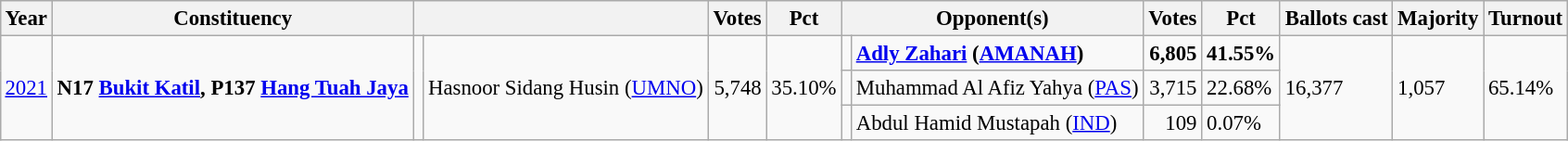<table class="wikitable" style="margin:0.5em ; font-size:95%">
<tr>
<th>Year</th>
<th>Constituency</th>
<th colspan=2></th>
<th>Votes</th>
<th>Pct</th>
<th colspan=2>Opponent(s)</th>
<th>Votes</th>
<th>Pct</th>
<th>Ballots cast</th>
<th>Majority</th>
<th>Turnout</th>
</tr>
<tr>
<td rowspan=3><a href='#'>2021</a></td>
<td rowspan=3><strong>N17 <a href='#'>Bukit Katil</a>, P137 <a href='#'>Hang Tuah Jaya</a></strong></td>
<td rowspan=3 ></td>
<td rowspan=3>Hasnoor Sidang Husin (<a href='#'>UMNO</a>)</td>
<td rowspan=3 align="right">5,748</td>
<td rowspan=3>35.10%</td>
<td></td>
<td><strong><a href='#'>Adly Zahari</a> (<a href='#'>AMANAH</a>)</strong></td>
<td align="right"><strong>6,805</strong></td>
<td><strong>41.55%</strong></td>
<td rowspan=3>16,377</td>
<td rowspan=3>1,057</td>
<td rowspan=3>65.14%</td>
</tr>
<tr>
<td></td>
<td>Muhammad Al Afiz Yahya (<a href='#'>PAS</a>)</td>
<td align="right">3,715</td>
<td>22.68%</td>
</tr>
<tr>
<td></td>
<td>Abdul Hamid Mustapah (<a href='#'>IND</a>)</td>
<td align="right">109</td>
<td>0.07%</td>
</tr>
</table>
